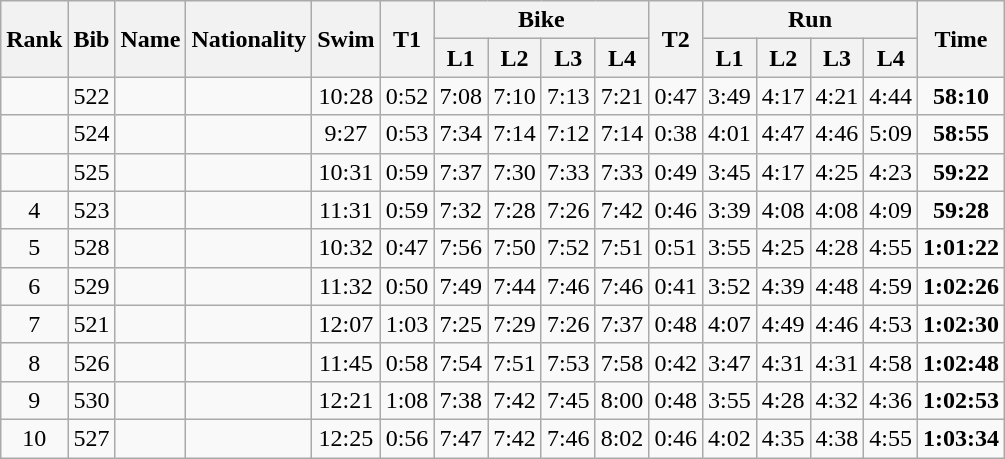<table class="wikitable sortable" style="text-align:center">
<tr>
<th rowspan="2">Rank</th>
<th rowspan="2">Bib</th>
<th rowspan="2">Name</th>
<th rowspan="2">Nationality</th>
<th rowspan="2">Swim</th>
<th rowspan="2">T1</th>
<th colspan="4">Bike</th>
<th rowspan="2">T2</th>
<th colspan="4">Run</th>
<th rowspan="2">Time</th>
</tr>
<tr>
<th>L1</th>
<th>L2</th>
<th>L3</th>
<th>L4</th>
<th>L1</th>
<th>L2</th>
<th>L3</th>
<th>L4</th>
</tr>
<tr>
<td></td>
<td>522</td>
<td align="left"></td>
<td align="left"></td>
<td>10:28</td>
<td>0:52</td>
<td>7:08</td>
<td>7:10</td>
<td>7:13</td>
<td>7:21</td>
<td>0:47</td>
<td>3:49</td>
<td>4:17</td>
<td>4:21</td>
<td>4:44</td>
<td><strong>58:10</strong></td>
</tr>
<tr>
<td></td>
<td>524</td>
<td align="left"></td>
<td align="left"></td>
<td>9:27</td>
<td>0:53</td>
<td>7:34</td>
<td>7:14</td>
<td>7:12</td>
<td>7:14</td>
<td>0:38</td>
<td>4:01</td>
<td>4:47</td>
<td>4:46</td>
<td>5:09</td>
<td><strong>58:55</strong></td>
</tr>
<tr>
<td></td>
<td>525</td>
<td align="left"></td>
<td align="left"></td>
<td>10:31</td>
<td>0:59</td>
<td>7:37</td>
<td>7:30</td>
<td>7:33</td>
<td>7:33</td>
<td>0:49</td>
<td>3:45</td>
<td>4:17</td>
<td>4:25</td>
<td>4:23</td>
<td><strong>59:22</strong></td>
</tr>
<tr>
<td>4</td>
<td>523</td>
<td align="left"></td>
<td align="left"></td>
<td>11:31</td>
<td>0:59</td>
<td>7:32</td>
<td>7:28</td>
<td>7:26</td>
<td>7:42</td>
<td>0:46</td>
<td>3:39</td>
<td>4:08</td>
<td>4:08</td>
<td>4:09</td>
<td><strong>59:28</strong></td>
</tr>
<tr>
<td>5</td>
<td>528</td>
<td align="left"></td>
<td align="left"></td>
<td>10:32</td>
<td>0:47</td>
<td>7:56</td>
<td>7:50</td>
<td>7:52</td>
<td>7:51</td>
<td>0:51</td>
<td>3:55</td>
<td>4:25</td>
<td>4:28</td>
<td>4:55</td>
<td><strong>1:01:22</strong></td>
</tr>
<tr>
<td>6</td>
<td>529</td>
<td align="left"></td>
<td align="left"></td>
<td>11:32</td>
<td>0:50</td>
<td>7:49</td>
<td>7:44</td>
<td>7:46</td>
<td>7:46</td>
<td>0:41</td>
<td>3:52</td>
<td>4:39</td>
<td>4:48</td>
<td>4:59</td>
<td><strong>1:02:26</strong></td>
</tr>
<tr>
<td>7</td>
<td>521</td>
<td align="left"></td>
<td align="left"></td>
<td>12:07</td>
<td>1:03</td>
<td>7:25</td>
<td>7:29</td>
<td>7:26</td>
<td>7:37</td>
<td>0:48</td>
<td>4:07</td>
<td>4:49</td>
<td>4:46</td>
<td>4:53</td>
<td><strong>1:02:30</strong></td>
</tr>
<tr>
<td>8</td>
<td>526</td>
<td align="left"></td>
<td align="left"></td>
<td>11:45</td>
<td>0:58</td>
<td>7:54</td>
<td>7:51</td>
<td>7:53</td>
<td>7:58</td>
<td>0:42</td>
<td>3:47</td>
<td>4:31</td>
<td>4:31</td>
<td>4:58</td>
<td><strong>1:02:48</strong></td>
</tr>
<tr>
<td>9</td>
<td>530</td>
<td align="left"></td>
<td align="left"></td>
<td>12:21</td>
<td>1:08</td>
<td>7:38</td>
<td>7:42</td>
<td>7:45</td>
<td>8:00</td>
<td>0:48</td>
<td>3:55</td>
<td>4:28</td>
<td>4:32</td>
<td>4:36</td>
<td><strong>1:02:53</strong></td>
</tr>
<tr>
<td>10</td>
<td>527</td>
<td align="left"></td>
<td align="left"></td>
<td>12:25</td>
<td>0:56</td>
<td>7:47</td>
<td>7:42</td>
<td>7:46</td>
<td>8:02</td>
<td>0:46</td>
<td>4:02</td>
<td>4:35</td>
<td>4:38</td>
<td>4:55</td>
<td><strong>1:03:34</strong></td>
</tr>
</table>
